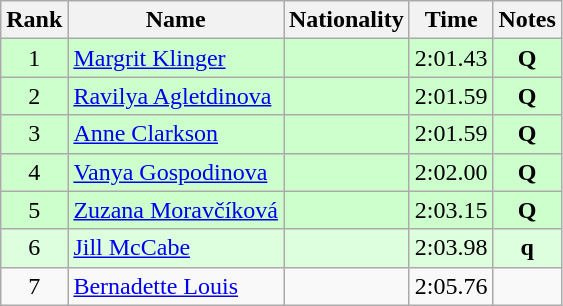<table class="wikitable sortable" style="text-align:center">
<tr>
<th>Rank</th>
<th>Name</th>
<th>Nationality</th>
<th>Time</th>
<th>Notes</th>
</tr>
<tr bgcolor=ccffcc>
<td>1</td>
<td align=left><a href='#'>Margrit Klinger</a></td>
<td align=left></td>
<td>2:01.43</td>
<td><strong>Q</strong></td>
</tr>
<tr bgcolor=ccffcc>
<td>2</td>
<td align=left><a href='#'>Ravilya Agletdinova</a></td>
<td align=left></td>
<td>2:01.59</td>
<td><strong>Q</strong></td>
</tr>
<tr bgcolor=ccffcc>
<td>3</td>
<td align=left><a href='#'>Anne Clarkson</a></td>
<td align=left></td>
<td>2:01.59</td>
<td><strong>Q</strong></td>
</tr>
<tr bgcolor=ccffcc>
<td>4</td>
<td align=left><a href='#'>Vanya Gospodinova</a></td>
<td align=left></td>
<td>2:02.00</td>
<td><strong>Q</strong></td>
</tr>
<tr bgcolor=ccffcc>
<td>5</td>
<td align=left><a href='#'>Zuzana Moravčíková</a></td>
<td align=left></td>
<td>2:03.15</td>
<td><strong>Q</strong></td>
</tr>
<tr bgcolor=ddffdd>
<td>6</td>
<td align=left><a href='#'>Jill McCabe</a></td>
<td align=left></td>
<td>2:03.98</td>
<td><strong>q</strong></td>
</tr>
<tr>
<td>7</td>
<td align=left><a href='#'>Bernadette Louis</a></td>
<td align=left></td>
<td>2:05.76</td>
<td></td>
</tr>
</table>
